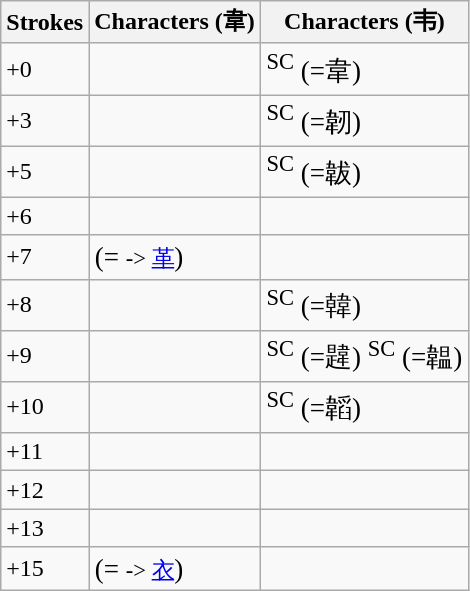<table class="wikitable">
<tr>
<th>Strokes</th>
<th>Characters (韋)</th>
<th>Characters (韦)</th>
</tr>
<tr>
<td>+0</td>
<td style="font-size: large;" lang="zh-Hant"></td>
<td style="font-size: large;" lang="zh-Hans"><sup>SC</sup> (=韋)</td>
</tr>
<tr>
<td>+3</td>
<td style="font-size: large;" lang="zh-Hant"></td>
<td style="font-size: large;" lang="zh-Hans"><sup>SC</sup> (=韌)</td>
</tr>
<tr>
<td>+5</td>
<td style="font-size: large;" lang="zh-Hant"> </td>
<td style="font-size: large;" lang="zh-Hans"><sup>SC</sup> (=韍)</td>
</tr>
<tr>
<td>+6</td>
<td style="font-size: large;" lang="zh-Hant">  </td>
<td style="font-size: large;" lang="zh-Hans"></td>
</tr>
<tr>
<td>+7</td>
<td style="font-size: large;" lang="zh-Hant"> (= <small>-> <a href='#'>革</a></small>)</td>
<td style="font-size: large;" lang="zh-Hans"></td>
</tr>
<tr>
<td>+8</td>
<td style="font-size: large;" lang="zh-Hant">  </td>
<td style="font-size: large;" lang="zh-Hans"><sup>SC</sup> (=韓)</td>
</tr>
<tr>
<td>+9</td>
<td style="font-size: large;" lang="zh-Hant">    </td>
<td style="font-size: large;" lang="zh-Hans"><sup>SC</sup> (=韙) <sup>SC</sup> (=韞)</td>
</tr>
<tr>
<td>+10</td>
<td style="font-size: large;" lang="zh-Hant">   </td>
<td style="font-size: large;" lang="zh-Hans"><sup>SC</sup> (=韜)</td>
</tr>
<tr>
<td>+11</td>
<td style="font-size: large;" lang="zh-Hant"> </td>
<td style="font-size: large;" lang="zh-Hans"></td>
</tr>
<tr>
<td>+12</td>
<td style="font-size: large;" lang="zh-Hant"> </td>
<td style="font-size: large;" lang="zh-Hans"></td>
</tr>
<tr>
<td>+13</td>
<td style="font-size: large;" lang="zh-Hant"></td>
<td style="font-size: large;" lang="zh-Hans"></td>
</tr>
<tr>
<td>+15</td>
<td style="font-size: large;" lang="zh-Hant"> (= <small>-> <a href='#'>衣</a></small>) </td>
<td style="font-size: large;" lang="zh-Hans"></td>
</tr>
</table>
